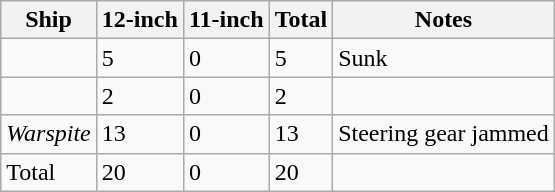<table class="wikitable">
<tr>
<th>Ship</th>
<th>12-inch</th>
<th>11-inch</th>
<th>Total</th>
<th>Notes</th>
</tr>
<tr>
<td></td>
<td>5</td>
<td>0</td>
<td>5</td>
<td>Sunk</td>
</tr>
<tr>
<td></td>
<td>2</td>
<td>0</td>
<td>2</td>
</tr>
<tr>
<td><em>Warspite</em></td>
<td>13</td>
<td>0</td>
<td>13</td>
<td>Steering gear jammed</td>
</tr>
<tr>
<td>Total</td>
<td>20</td>
<td>0</td>
<td>20</td>
</tr>
</table>
